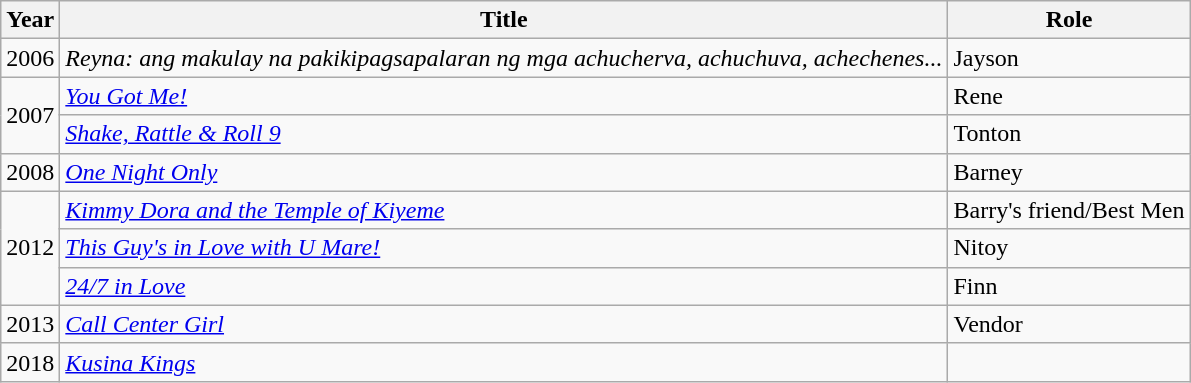<table class="wikitable sortable">
<tr>
<th>Year</th>
<th>Title</th>
<th>Role</th>
</tr>
<tr>
<td>2006</td>
<td><em>Reyna: ang makulay na pakikipagsapalaran ng mga achucherva, achuchuva, achechenes...</em></td>
<td>Jayson</td>
</tr>
<tr>
<td rowspan="2">2007</td>
<td><em><a href='#'>You Got Me!</a></em></td>
<td>Rene</td>
</tr>
<tr>
<td><em><a href='#'>Shake, Rattle & Roll 9</a></em></td>
<td>Tonton</td>
</tr>
<tr>
<td>2008</td>
<td><em><a href='#'>One Night Only</a></em></td>
<td>Barney</td>
</tr>
<tr>
<td rowspan="3">2012</td>
<td><em><a href='#'>Kimmy Dora and the Temple of Kiyeme</a></em></td>
<td>Barry's friend/Best Men</td>
</tr>
<tr>
<td><em><a href='#'>This Guy's in Love with U Mare!</a></em></td>
<td>Nitoy</td>
</tr>
<tr>
<td><em><a href='#'>24/7 in Love</a></em></td>
<td>Finn</td>
</tr>
<tr>
<td>2013</td>
<td><em><a href='#'>Call Center Girl</a></em></td>
<td>Vendor</td>
</tr>
<tr>
<td>2018</td>
<td><em><a href='#'>Kusina Kings</a></em></td>
<td></td>
</tr>
</table>
